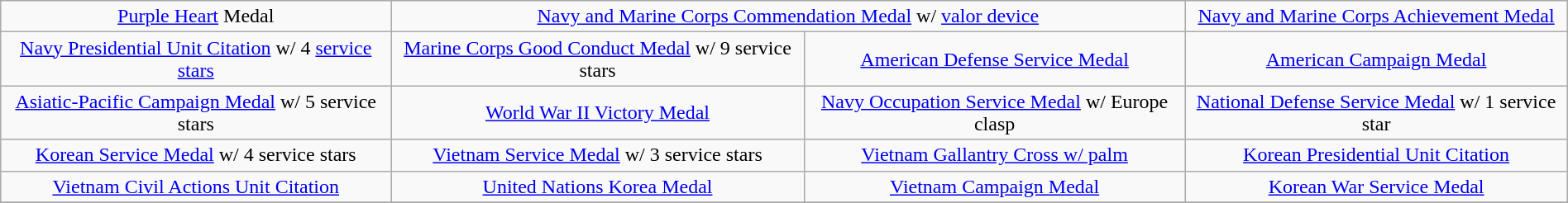<table class="wikitable" style="margin:1em auto; text-align:center;">
<tr>
<td colspan="1"><a href='#'>Purple Heart</a> Medal</td>
<td colspan="2"><a href='#'>Navy and Marine Corps Commendation Medal</a> w/ <a href='#'>valor device</a></td>
<td colspan="1"><a href='#'>Navy and Marine Corps Achievement Medal</a></td>
</tr>
<tr>
<td><a href='#'>Navy Presidential Unit Citation</a> w/ 4 <a href='#'>service stars</a></td>
<td><a href='#'>Marine Corps Good Conduct Medal</a> w/ 9 service stars</td>
<td><a href='#'>American Defense Service Medal</a></td>
<td><a href='#'>American Campaign Medal</a></td>
</tr>
<tr>
<td><a href='#'>Asiatic-Pacific Campaign Medal</a> w/ 5 service stars</td>
<td><a href='#'>World War II Victory Medal</a></td>
<td><a href='#'>Navy Occupation Service Medal</a> w/ Europe clasp</td>
<td><a href='#'>National Defense Service Medal</a> w/ 1 service star</td>
</tr>
<tr>
<td><a href='#'>Korean Service Medal</a> w/ 4 service stars</td>
<td><a href='#'>Vietnam Service Medal</a> w/ 3 service stars</td>
<td><a href='#'>Vietnam Gallantry Cross w/ palm</a></td>
<td><a href='#'>Korean Presidential Unit Citation</a></td>
</tr>
<tr>
<td><a href='#'>Vietnam Civil Actions Unit Citation</a></td>
<td><a href='#'>United Nations Korea Medal</a></td>
<td><a href='#'>Vietnam Campaign Medal</a></td>
<td><a href='#'>Korean War Service Medal</a></td>
</tr>
<tr>
</tr>
</table>
